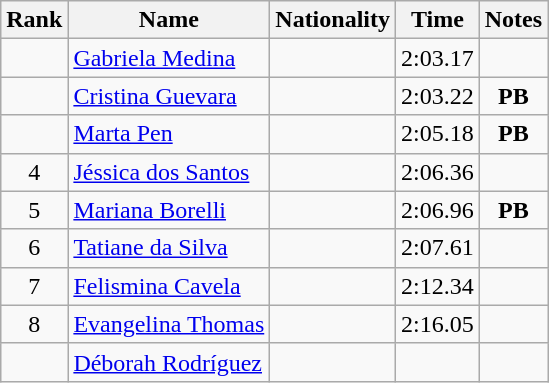<table class="wikitable sortable" style="text-align:center">
<tr>
<th>Rank</th>
<th>Name</th>
<th>Nationality</th>
<th>Time</th>
<th>Notes</th>
</tr>
<tr>
<td></td>
<td align=left><a href='#'>Gabriela Medina</a></td>
<td align=left></td>
<td>2:03.17</td>
<td></td>
</tr>
<tr>
<td></td>
<td align=left><a href='#'>Cristina Guevara</a></td>
<td align=left></td>
<td>2:03.22</td>
<td><strong>PB</strong></td>
</tr>
<tr>
<td></td>
<td align=left><a href='#'>Marta Pen</a></td>
<td align=left></td>
<td>2:05.18</td>
<td><strong>PB</strong></td>
</tr>
<tr>
<td>4</td>
<td align=left><a href='#'>Jéssica dos Santos</a></td>
<td align=left></td>
<td>2:06.36</td>
<td></td>
</tr>
<tr>
<td>5</td>
<td align=left><a href='#'>Mariana Borelli</a></td>
<td align=left></td>
<td>2:06.96</td>
<td><strong>PB</strong></td>
</tr>
<tr>
<td>6</td>
<td align=left><a href='#'>Tatiane da Silva</a></td>
<td align=left></td>
<td>2:07.61</td>
<td></td>
</tr>
<tr>
<td>7</td>
<td align=left><a href='#'>Felismina Cavela</a></td>
<td align=left></td>
<td>2:12.34</td>
<td></td>
</tr>
<tr>
<td>8</td>
<td align=left><a href='#'>Evangelina Thomas</a></td>
<td align=left></td>
<td>2:16.05</td>
<td></td>
</tr>
<tr>
<td></td>
<td align=left><a href='#'>Déborah Rodríguez</a></td>
<td align=left></td>
<td></td>
<td></td>
</tr>
</table>
